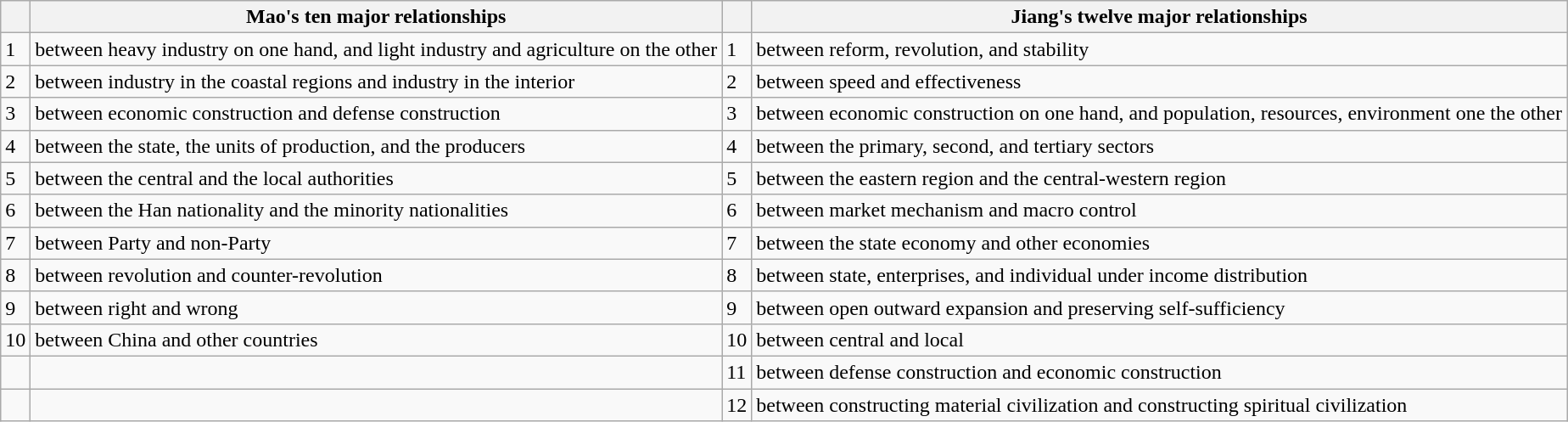<table class="wikitable">
<tr>
<th></th>
<th>Mao's ten major relationships</th>
<th></th>
<th>Jiang's twelve major relationships</th>
</tr>
<tr>
<td>1</td>
<td>between heavy industry on one hand, and light industry and agriculture on the other</td>
<td>1</td>
<td>between reform, revolution, and stability</td>
</tr>
<tr>
<td>2</td>
<td>between industry in the coastal regions and industry in the interior</td>
<td>2</td>
<td>between speed and effectiveness</td>
</tr>
<tr>
<td>3</td>
<td>between economic construction and defense construction</td>
<td>3</td>
<td>between economic construction on one hand, and population, resources, environment one the other</td>
</tr>
<tr>
<td>4</td>
<td>between the state, the units of production, and the producers</td>
<td>4</td>
<td>between the primary, second, and tertiary sectors</td>
</tr>
<tr>
<td>5</td>
<td>between the central and the local authorities</td>
<td>5</td>
<td>between the eastern region and the central-western region</td>
</tr>
<tr>
<td>6</td>
<td>between the Han nationality and the minority nationalities</td>
<td>6</td>
<td>between market mechanism and macro control</td>
</tr>
<tr>
<td>7</td>
<td>between Party and non-Party</td>
<td>7</td>
<td>between the state economy and other economies</td>
</tr>
<tr>
<td>8</td>
<td>between revolution and counter-revolution</td>
<td>8</td>
<td>between state, enterprises, and individual under income distribution</td>
</tr>
<tr>
<td>9</td>
<td>between right and wrong</td>
<td>9</td>
<td>between open outward expansion and preserving self-sufficiency</td>
</tr>
<tr>
<td>10</td>
<td>between China and other countries</td>
<td>10</td>
<td>between central and local</td>
</tr>
<tr>
<td></td>
<td></td>
<td>11</td>
<td>between defense construction and economic construction</td>
</tr>
<tr>
<td></td>
<td></td>
<td>12</td>
<td>between constructing material civilization and constructing spiritual civilization</td>
</tr>
</table>
